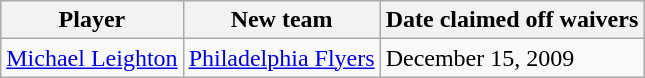<table class="wikitable">
<tr>
<th>Player</th>
<th>New team</th>
<th>Date claimed off waivers</th>
</tr>
<tr>
<td><a href='#'>Michael Leighton</a></td>
<td><a href='#'>Philadelphia Flyers</a></td>
<td>December 15, 2009</td>
</tr>
</table>
